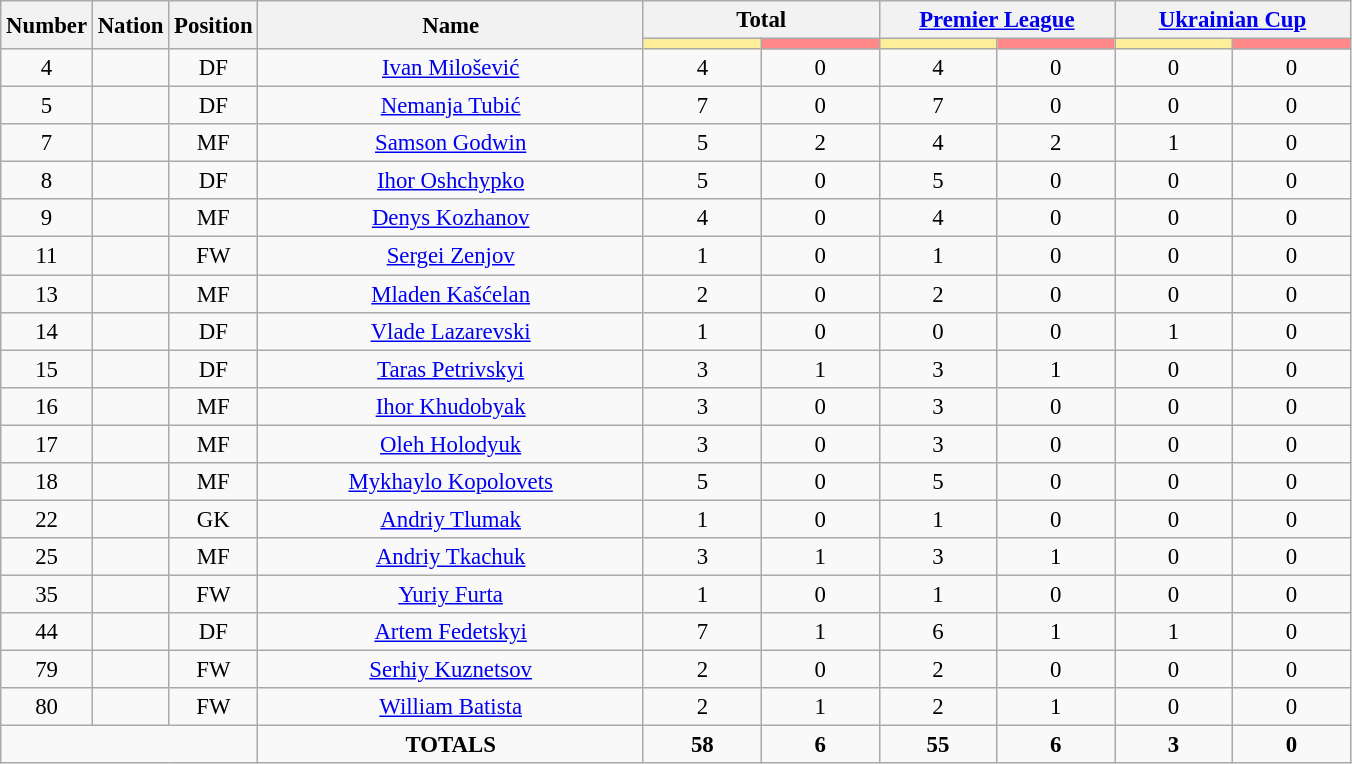<table class="wikitable" style="font-size: 95%; text-align: center;">
<tr>
<th width=40 rowspan="2">Number</th>
<th width=40 rowspan="2">Nation</th>
<th width=40 rowspan="2">Position</th>
<th width=250 rowspan="2">Name</th>
<th width=150 colspan="2">Total</th>
<th width=150 colspan="2"><a href='#'>Premier League</a></th>
<th width=150 colspan="2"><a href='#'>Ukrainian Cup</a></th>
</tr>
<tr>
<th width=60 style="background: #FFEE99"></th>
<th width=60 style="background: #FF8888"></th>
<th width=60 style="background: #FFEE99"></th>
<th width=60 style="background: #FF8888"></th>
<th width=60 style="background: #FFEE99"></th>
<th width=60 style="background: #FF8888"></th>
</tr>
<tr>
<td>4</td>
<td></td>
<td>DF</td>
<td><a href='#'>Ivan Milošević</a></td>
<td>4</td>
<td>0</td>
<td>4</td>
<td>0</td>
<td>0</td>
<td>0</td>
</tr>
<tr>
<td>5</td>
<td></td>
<td>DF</td>
<td><a href='#'>Nemanja Tubić</a></td>
<td>7</td>
<td>0</td>
<td>7</td>
<td>0</td>
<td>0</td>
<td>0</td>
</tr>
<tr>
<td>7</td>
<td></td>
<td>MF</td>
<td><a href='#'>Samson Godwin</a></td>
<td>5</td>
<td>2</td>
<td>4</td>
<td>2</td>
<td>1</td>
<td>0</td>
</tr>
<tr>
<td>8</td>
<td></td>
<td>DF</td>
<td><a href='#'>Ihor Oshchypko</a></td>
<td>5</td>
<td>0</td>
<td>5</td>
<td>0</td>
<td>0</td>
<td>0</td>
</tr>
<tr>
<td>9</td>
<td></td>
<td>MF</td>
<td><a href='#'>Denys Kozhanov</a></td>
<td>4</td>
<td>0</td>
<td>4</td>
<td>0</td>
<td>0</td>
<td>0</td>
</tr>
<tr>
<td>11</td>
<td></td>
<td>FW</td>
<td><a href='#'>Sergei Zenjov</a></td>
<td>1</td>
<td>0</td>
<td>1</td>
<td>0</td>
<td>0</td>
<td>0</td>
</tr>
<tr>
<td>13</td>
<td></td>
<td>MF</td>
<td><a href='#'>Mladen Kašćelan</a></td>
<td>2</td>
<td>0</td>
<td>2</td>
<td>0</td>
<td>0</td>
<td>0</td>
</tr>
<tr>
<td>14</td>
<td></td>
<td>DF</td>
<td><a href='#'>Vlade Lazarevski</a></td>
<td>1</td>
<td>0</td>
<td>0</td>
<td>0</td>
<td>1</td>
<td>0</td>
</tr>
<tr>
<td>15</td>
<td></td>
<td>DF</td>
<td><a href='#'>Taras Petrivskyi</a></td>
<td>3</td>
<td>1</td>
<td>3</td>
<td>1</td>
<td>0</td>
<td>0</td>
</tr>
<tr>
<td>16</td>
<td></td>
<td>MF</td>
<td><a href='#'>Ihor Khudobyak</a></td>
<td>3</td>
<td>0</td>
<td>3</td>
<td>0</td>
<td>0</td>
<td>0</td>
</tr>
<tr>
<td>17</td>
<td></td>
<td>MF</td>
<td><a href='#'>Oleh Holodyuk</a></td>
<td>3</td>
<td>0</td>
<td>3</td>
<td>0</td>
<td>0</td>
<td>0</td>
</tr>
<tr>
<td>18</td>
<td></td>
<td>MF</td>
<td><a href='#'>Mykhaylo Kopolovets</a></td>
<td>5</td>
<td>0</td>
<td>5</td>
<td>0</td>
<td>0</td>
<td>0</td>
</tr>
<tr>
<td>22</td>
<td></td>
<td>GK</td>
<td><a href='#'>Andriy Tlumak</a></td>
<td>1</td>
<td>0</td>
<td>1</td>
<td>0</td>
<td>0</td>
<td>0</td>
</tr>
<tr>
<td>25</td>
<td></td>
<td>MF</td>
<td><a href='#'>Andriy Tkachuk</a></td>
<td>3</td>
<td>1</td>
<td>3</td>
<td>1</td>
<td>0</td>
<td>0</td>
</tr>
<tr>
<td>35</td>
<td></td>
<td>FW</td>
<td><a href='#'>Yuriy Furta</a></td>
<td>1</td>
<td>0</td>
<td>1</td>
<td>0</td>
<td>0</td>
<td>0</td>
</tr>
<tr>
<td>44</td>
<td></td>
<td>DF</td>
<td><a href='#'>Artem Fedetskyi</a></td>
<td>7</td>
<td>1</td>
<td>6</td>
<td>1</td>
<td>1</td>
<td>0</td>
</tr>
<tr>
<td>79</td>
<td></td>
<td>FW</td>
<td><a href='#'>Serhiy Kuznetsov</a></td>
<td>2</td>
<td>0</td>
<td>2</td>
<td>0</td>
<td>0</td>
<td>0</td>
</tr>
<tr>
<td>80</td>
<td></td>
<td>FW</td>
<td><a href='#'>William Batista</a></td>
<td>2</td>
<td>1</td>
<td>2</td>
<td>1</td>
<td>0</td>
<td>0</td>
</tr>
<tr>
<td colspan="3"></td>
<td><strong>TOTALS</strong></td>
<td><strong>58</strong></td>
<td><strong>6</strong></td>
<td><strong>55</strong></td>
<td><strong>6</strong></td>
<td><strong>3</strong></td>
<td><strong>0</strong></td>
</tr>
</table>
